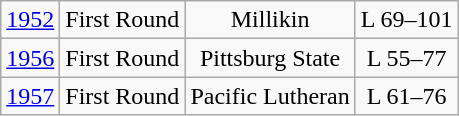<table class="wikitable">
<tr align="center">
<td><a href='#'>1952</a></td>
<td>First Round</td>
<td>Millikin</td>
<td>L 69–101</td>
</tr>
<tr align="center">
<td><a href='#'>1956</a></td>
<td>First Round</td>
<td>Pittsburg State</td>
<td>L 55–77</td>
</tr>
<tr align="center">
<td><a href='#'>1957</a></td>
<td>First Round</td>
<td>Pacific Lutheran</td>
<td>L 61–76</td>
</tr>
</table>
